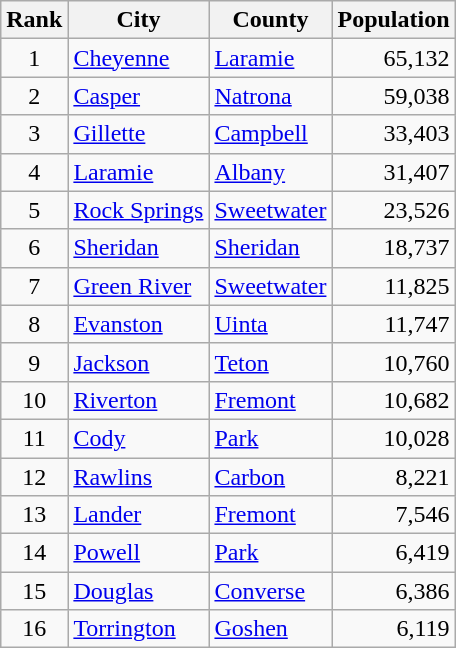<table class=wikitable>
<tr>
<th>Rank</th>
<th>City</th>
<th>County</th>
<th>Population</th>
</tr>
<tr>
<td style="text-align: center;">1</td>
<td><a href='#'>Cheyenne</a></td>
<td><a href='#'>Laramie</a></td>
<td style="text-align: right;">65,132</td>
</tr>
<tr>
<td style="text-align: center;">2</td>
<td><a href='#'>Casper</a></td>
<td><a href='#'>Natrona</a></td>
<td style="text-align: right;">59,038</td>
</tr>
<tr>
<td style="text-align: center;">3</td>
<td><a href='#'>Gillette</a></td>
<td><a href='#'>Campbell</a></td>
<td style="text-align: right;">33,403</td>
</tr>
<tr>
<td style="text-align: center;">4</td>
<td><a href='#'>Laramie</a></td>
<td><a href='#'>Albany</a></td>
<td style="text-align: right;">31,407</td>
</tr>
<tr>
<td style="text-align: center;">5</td>
<td><a href='#'>Rock Springs</a></td>
<td><a href='#'>Sweetwater</a></td>
<td style="text-align: right;">23,526</td>
</tr>
<tr>
<td style="text-align: center;">6</td>
<td><a href='#'>Sheridan</a></td>
<td><a href='#'>Sheridan</a></td>
<td style="text-align: right;">18,737</td>
</tr>
<tr>
<td style="text-align: center;">7</td>
<td><a href='#'>Green River</a></td>
<td><a href='#'>Sweetwater</a></td>
<td style="text-align: right;">11,825</td>
</tr>
<tr>
<td style="text-align: center;">8</td>
<td><a href='#'>Evanston</a></td>
<td><a href='#'>Uinta</a></td>
<td style="text-align: right;">11,747</td>
</tr>
<tr>
<td style="text-align: center;">9</td>
<td><a href='#'>Jackson</a></td>
<td><a href='#'>Teton</a></td>
<td style="text-align: right;">10,760</td>
</tr>
<tr>
<td style="text-align: center;">10</td>
<td><a href='#'>Riverton</a></td>
<td><a href='#'>Fremont</a></td>
<td style="text-align: right;">10,682</td>
</tr>
<tr>
<td style="text-align: center;">11</td>
<td><a href='#'>Cody</a></td>
<td><a href='#'>Park</a></td>
<td style="text-align: right;">10,028</td>
</tr>
<tr>
<td style="text-align: center;">12</td>
<td><a href='#'>Rawlins</a></td>
<td><a href='#'>Carbon</a></td>
<td style="text-align: right;">8,221</td>
</tr>
<tr>
<td style="text-align: center;">13</td>
<td><a href='#'>Lander</a></td>
<td><a href='#'>Fremont</a></td>
<td style="text-align: right;">7,546</td>
</tr>
<tr>
<td style="text-align: center;">14</td>
<td><a href='#'>Powell</a></td>
<td><a href='#'>Park</a></td>
<td style="text-align: right;">6,419</td>
</tr>
<tr>
<td style="text-align: center;">15</td>
<td><a href='#'>Douglas</a></td>
<td><a href='#'>Converse</a></td>
<td style="text-align: right;">6,386</td>
</tr>
<tr>
<td style="text-align: center;">16</td>
<td><a href='#'>Torrington</a></td>
<td><a href='#'>Goshen</a></td>
<td style="text-align: right;">6,119</td>
</tr>
</table>
